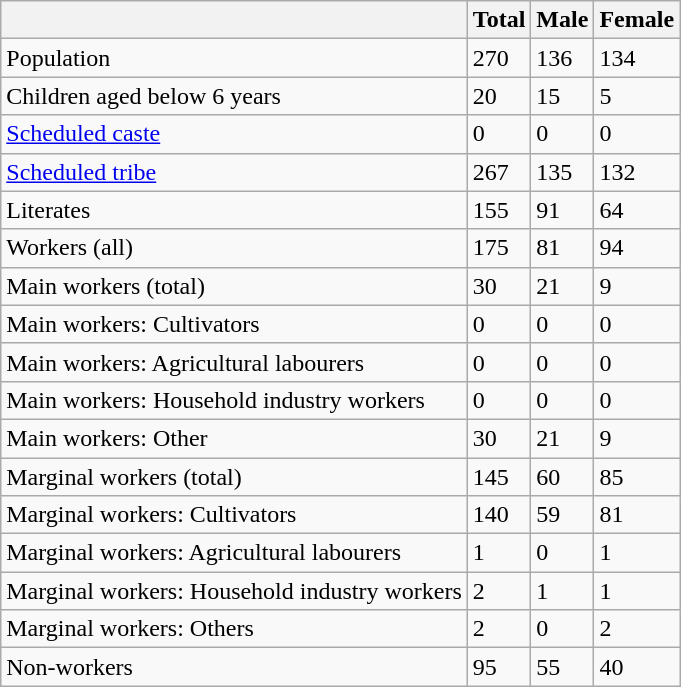<table class="wikitable sortable">
<tr>
<th></th>
<th>Total</th>
<th>Male</th>
<th>Female</th>
</tr>
<tr>
<td>Population</td>
<td>270</td>
<td>136</td>
<td>134</td>
</tr>
<tr>
<td>Children aged below 6 years</td>
<td>20</td>
<td>15</td>
<td>5</td>
</tr>
<tr>
<td><a href='#'>Scheduled caste</a></td>
<td>0</td>
<td>0</td>
<td>0</td>
</tr>
<tr>
<td><a href='#'>Scheduled tribe</a></td>
<td>267</td>
<td>135</td>
<td>132</td>
</tr>
<tr>
<td>Literates</td>
<td>155</td>
<td>91</td>
<td>64</td>
</tr>
<tr>
<td>Workers (all)</td>
<td>175</td>
<td>81</td>
<td>94</td>
</tr>
<tr>
<td>Main workers (total)</td>
<td>30</td>
<td>21</td>
<td>9</td>
</tr>
<tr>
<td>Main workers: Cultivators</td>
<td>0</td>
<td>0</td>
<td>0</td>
</tr>
<tr>
<td>Main workers: Agricultural labourers</td>
<td>0</td>
<td>0</td>
<td>0</td>
</tr>
<tr>
<td>Main workers: Household industry workers</td>
<td>0</td>
<td>0</td>
<td>0</td>
</tr>
<tr>
<td>Main workers: Other</td>
<td>30</td>
<td>21</td>
<td>9</td>
</tr>
<tr>
<td>Marginal workers (total)</td>
<td>145</td>
<td>60</td>
<td>85</td>
</tr>
<tr>
<td>Marginal workers: Cultivators</td>
<td>140</td>
<td>59</td>
<td>81</td>
</tr>
<tr>
<td>Marginal workers: Agricultural labourers</td>
<td>1</td>
<td>0</td>
<td>1</td>
</tr>
<tr>
<td>Marginal workers: Household industry workers</td>
<td>2</td>
<td>1</td>
<td>1</td>
</tr>
<tr>
<td>Marginal workers: Others</td>
<td>2</td>
<td>0</td>
<td>2</td>
</tr>
<tr>
<td>Non-workers</td>
<td>95</td>
<td>55</td>
<td>40</td>
</tr>
</table>
